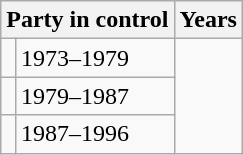<table class="wikitable">
<tr>
<th colspan="2">Party in control</th>
<th>Years</th>
</tr>
<tr>
<td></td>
<td>1973–1979</td>
</tr>
<tr>
<td></td>
<td>1979–1987</td>
</tr>
<tr>
<td></td>
<td>1987–1996</td>
</tr>
</table>
